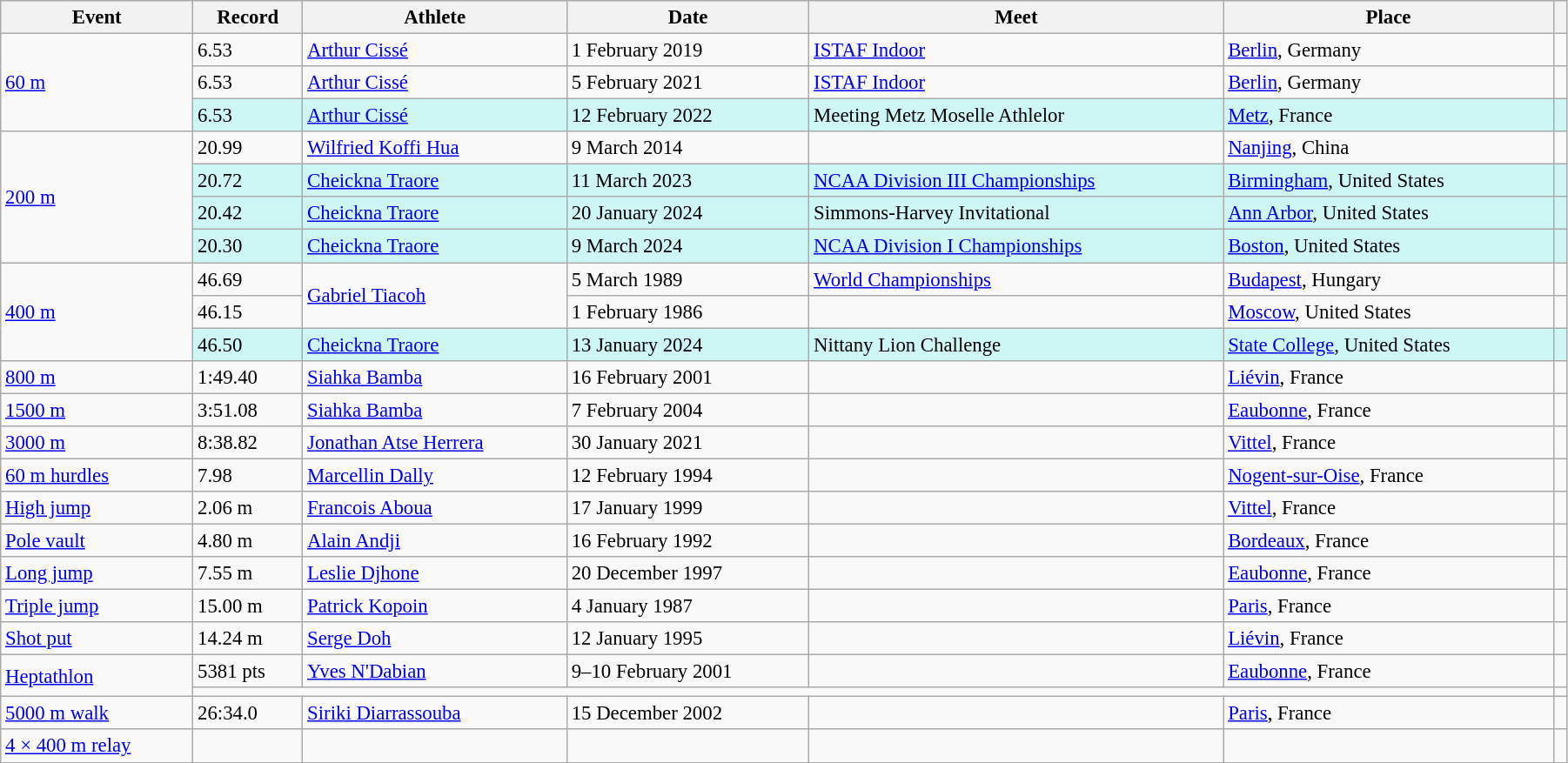<table class="wikitable" style="font-size:95%; width: 95%;">
<tr>
<th>Event</th>
<th>Record</th>
<th>Athlete</th>
<th>Date</th>
<th>Meet</th>
<th>Place</th>
<th></th>
</tr>
<tr>
<td rowspan=3><a href='#'>60 m</a></td>
<td>6.53</td>
<td><a href='#'>Arthur Cissé</a></td>
<td>1 February 2019</td>
<td><a href='#'>ISTAF Indoor</a></td>
<td><a href='#'>Berlin</a>, Germany</td>
<td></td>
</tr>
<tr>
<td>6.53</td>
<td><a href='#'>Arthur Cissé</a></td>
<td>5 February 2021</td>
<td><a href='#'>ISTAF Indoor</a></td>
<td><a href='#'>Berlin</a>, Germany</td>
<td></td>
</tr>
<tr bgcolor=#CEF6F5>
<td>6.53</td>
<td><a href='#'>Arthur Cissé</a></td>
<td>12 February 2022</td>
<td>Meeting Metz Moselle Athlelor</td>
<td><a href='#'>Metz</a>, France</td>
<td></td>
</tr>
<tr>
<td rowspan=4><a href='#'>200 m</a></td>
<td>20.99</td>
<td><a href='#'>Wilfried Koffi Hua</a></td>
<td>9 March 2014</td>
<td></td>
<td><a href='#'>Nanjing</a>, China</td>
<td></td>
</tr>
<tr bgcolor=#CEF6F5>
<td>20.72</td>
<td><a href='#'>Cheickna Traore</a></td>
<td>11 March 2023</td>
<td><a href='#'>NCAA Division III Championships</a></td>
<td><a href='#'>Birmingham</a>, United States</td>
<td></td>
</tr>
<tr bgcolor="#CEF6F5">
<td>20.42</td>
<td><a href='#'>Cheickna Traore</a></td>
<td>20 January 2024</td>
<td>Simmons-Harvey Invitational</td>
<td><a href='#'>Ann Arbor</a>, United States</td>
<td></td>
</tr>
<tr bgcolor="#CEF6F5">
<td>20.30</td>
<td><a href='#'>Cheickna Traore</a></td>
<td>9 March 2024</td>
<td><a href='#'>NCAA Division I Championships</a></td>
<td><a href='#'>Boston</a>, United States</td>
<td></td>
</tr>
<tr>
<td rowspan=3><a href='#'>400 m</a></td>
<td>46.69</td>
<td rowspan=2><a href='#'>Gabriel Tiacoh</a></td>
<td>5 March 1989</td>
<td><a href='#'>World Championships</a></td>
<td><a href='#'>Budapest</a>, Hungary</td>
<td></td>
</tr>
<tr>
<td>46.15 </td>
<td>1 February 1986</td>
<td></td>
<td><a href='#'>Moscow</a>, United States</td>
<td></td>
</tr>
<tr bgcolor=#CEF6F5>
<td>46.50</td>
<td><a href='#'>Cheickna Traore</a></td>
<td>13 January 2024</td>
<td>Nittany Lion Challenge</td>
<td><a href='#'>State College</a>, United States</td>
<td></td>
</tr>
<tr>
<td><a href='#'>800 m</a></td>
<td>1:49.40</td>
<td><a href='#'>Siahka Bamba</a></td>
<td>16 February 2001</td>
<td></td>
<td><a href='#'>Liévin</a>, France</td>
<td></td>
</tr>
<tr>
<td><a href='#'>1500 m</a></td>
<td>3:51.08</td>
<td><a href='#'>Siahka Bamba</a></td>
<td>7 February 2004</td>
<td></td>
<td><a href='#'>Eaubonne</a>, France</td>
<td></td>
</tr>
<tr>
<td><a href='#'>3000 m</a></td>
<td>8:38.82</td>
<td><a href='#'>Jonathan Atse Herrera</a></td>
<td>30 January 2021</td>
<td></td>
<td><a href='#'>Vittel</a>, France</td>
<td></td>
</tr>
<tr>
<td><a href='#'>60 m hurdles</a></td>
<td>7.98</td>
<td><a href='#'>Marcellin Dally</a></td>
<td>12 February 1994</td>
<td></td>
<td><a href='#'>Nogent-sur-Oise</a>, France</td>
<td></td>
</tr>
<tr>
<td><a href='#'>High jump</a></td>
<td>2.06 m</td>
<td><a href='#'>Francois Aboua</a></td>
<td>17 January 1999</td>
<td></td>
<td><a href='#'>Vittel</a>, France</td>
<td></td>
</tr>
<tr>
<td><a href='#'>Pole vault</a></td>
<td>4.80 m</td>
<td><a href='#'>Alain Andji</a></td>
<td>16 February 1992</td>
<td></td>
<td><a href='#'>Bordeaux</a>, France</td>
<td></td>
</tr>
<tr>
<td><a href='#'>Long jump</a></td>
<td>7.55 m</td>
<td><a href='#'>Leslie Djhone</a></td>
<td>20 December 1997</td>
<td></td>
<td><a href='#'>Eaubonne</a>, France</td>
<td></td>
</tr>
<tr>
<td><a href='#'>Triple jump</a></td>
<td>15.00 m</td>
<td><a href='#'>Patrick Kopoin</a></td>
<td>4 January 1987</td>
<td></td>
<td><a href='#'>Paris</a>, France</td>
<td></td>
</tr>
<tr>
<td><a href='#'>Shot put</a></td>
<td>14.24 m</td>
<td><a href='#'>Serge Doh</a></td>
<td>12 January 1995</td>
<td></td>
<td><a href='#'>Liévin</a>, France</td>
<td></td>
</tr>
<tr>
<td rowspan=2><a href='#'>Heptathlon</a></td>
<td>5381 pts</td>
<td><a href='#'>Yves N'Dabian</a></td>
<td>9–10 February 2001</td>
<td></td>
<td><a href='#'>Eaubonne</a>, France</td>
<td></td>
</tr>
<tr>
<td colspan=5></td>
<td></td>
</tr>
<tr>
<td><a href='#'>5000 m walk</a></td>
<td>26:34.0</td>
<td><a href='#'>Siriki Diarrassouba</a></td>
<td>15 December 2002</td>
<td></td>
<td><a href='#'>Paris</a>, France</td>
<td></td>
</tr>
<tr>
<td><a href='#'>4 × 400 m relay</a></td>
<td></td>
<td></td>
<td></td>
<td></td>
<td></td>
<td></td>
</tr>
</table>
